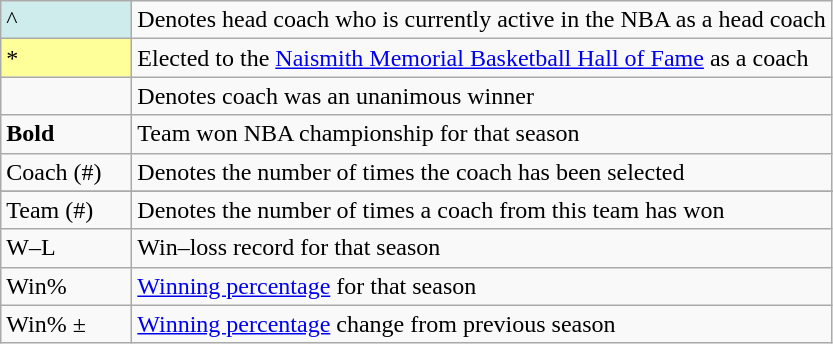<table class="wikitable">
<tr>
<td style="background-color:#CFECEC; width:5em">^</td>
<td>Denotes head coach who is currently active in the NBA as a head coach</td>
</tr>
<tr>
<td style="background-color:#FFFF99; width:4em">*</td>
<td>Elected to the <a href='#'>Naismith Memorial Basketball Hall of Fame</a> as a coach</td>
</tr>
<tr>
<td></td>
<td>Denotes coach was an unanimous winner</td>
</tr>
<tr>
<td><strong>Bold</strong></td>
<td>Team won NBA championship for that season</td>
</tr>
<tr>
<td>Coach (#)</td>
<td>Denotes the number of times the coach has been selected</td>
</tr>
<tr>
</tr>
<tr>
<td>Team (#)</td>
<td>Denotes the number of times a coach from this team has won</td>
</tr>
<tr>
<td>W–L</td>
<td>Win–loss record for that season</td>
</tr>
<tr>
<td>Win%</td>
<td><a href='#'>Winning percentage</a> for that season</td>
</tr>
<tr>
<td>Win% ±</td>
<td><a href='#'>Winning percentage</a> change from previous season</td>
</tr>
</table>
